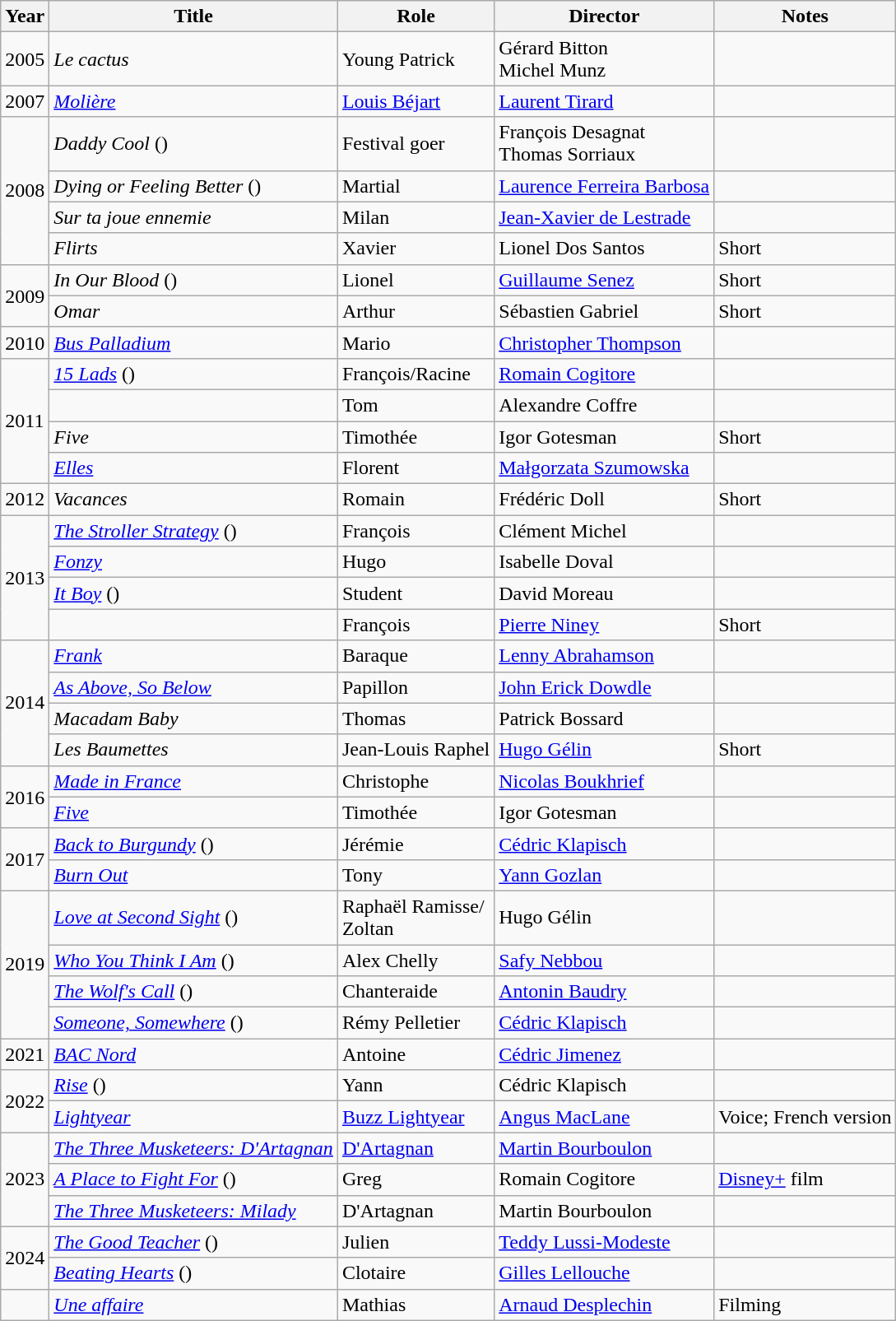<table class="wikitable sortable plainrowheaders">
<tr>
<th>Year</th>
<th>Title</th>
<th>Role</th>
<th>Director</th>
<th class="unsortable">Notes</th>
</tr>
<tr>
<td>2005</td>
<td><em>Le cactus</em></td>
<td>Young Patrick</td>
<td>Gérard Bitton<br>Michel Munz</td>
<td></td>
</tr>
<tr>
<td>2007</td>
<td><em><a href='#'>Molière</a></em></td>
<td><a href='#'>Louis Béjart</a></td>
<td><a href='#'>Laurent Tirard</a></td>
<td></td>
</tr>
<tr>
<td rowspan=4>2008</td>
<td><em>Daddy Cool</em> ()</td>
<td>Festival goer</td>
<td>François Desagnat<br>Thomas Sorriaux</td>
</tr>
<tr>
<td><em>Dying or Feeling Better</em> ()</td>
<td>Martial</td>
<td><a href='#'>Laurence Ferreira Barbosa</a></td>
<td></td>
</tr>
<tr>
<td><em>Sur ta joue ennemie</em></td>
<td>Milan</td>
<td><a href='#'>Jean-Xavier de Lestrade</a></td>
<td></td>
</tr>
<tr>
<td><em>Flirts</em></td>
<td>Xavier</td>
<td>Lionel Dos Santos</td>
<td>Short</td>
</tr>
<tr>
<td rowspan=2>2009</td>
<td><em>In Our Blood</em> ()</td>
<td>Lionel</td>
<td><a href='#'>Guillaume Senez</a></td>
<td>Short</td>
</tr>
<tr>
<td><em>Omar</em></td>
<td>Arthur</td>
<td>Sébastien Gabriel</td>
<td>Short</td>
</tr>
<tr>
<td>2010</td>
<td><em><a href='#'>Bus Palladium</a></em></td>
<td>Mario</td>
<td><a href='#'>Christopher Thompson</a></td>
<td></td>
</tr>
<tr>
<td rowspan=4>2011</td>
<td><em><a href='#'>15 Lads</a></em> ()</td>
<td>François/Racine</td>
<td><a href='#'>Romain Cogitore</a></td>
<td></td>
</tr>
<tr>
<td></td>
<td>Tom</td>
<td>Alexandre Coffre</td>
<td></td>
</tr>
<tr>
<td><em>Five</em></td>
<td>Timothée</td>
<td>Igor Gotesman</td>
<td>Short</td>
</tr>
<tr>
<td><em><a href='#'>Elles</a></em></td>
<td>Florent</td>
<td><a href='#'>Małgorzata Szumowska</a></td>
<td></td>
</tr>
<tr>
<td>2012</td>
<td><em>Vacances</em></td>
<td>Romain</td>
<td>Frédéric Doll</td>
<td>Short</td>
</tr>
<tr>
<td rowspan=4>2013</td>
<td><em><a href='#'>The Stroller Strategy</a></em> ()</td>
<td>François</td>
<td>Clément Michel</td>
<td></td>
</tr>
<tr>
<td><em><a href='#'>Fonzy</a></em></td>
<td>Hugo</td>
<td>Isabelle Doval</td>
<td></td>
</tr>
<tr>
<td><em><a href='#'>It Boy</a></em> ()</td>
<td>Student</td>
<td>David Moreau</td>
<td></td>
</tr>
<tr>
<td></td>
<td>François</td>
<td><a href='#'>Pierre Niney</a></td>
<td>Short</td>
</tr>
<tr>
<td rowspan=4>2014</td>
<td><em><a href='#'>Frank</a></em></td>
<td>Baraque</td>
<td><a href='#'>Lenny Abrahamson</a></td>
<td></td>
</tr>
<tr>
<td><em><a href='#'>As Above, So Below</a></em></td>
<td>Papillon</td>
<td><a href='#'>John Erick Dowdle</a></td>
<td></td>
</tr>
<tr>
<td><em>Macadam Baby</em></td>
<td>Thomas</td>
<td>Patrick Bossard</td>
<td></td>
</tr>
<tr>
<td><em>Les Baumettes</em></td>
<td>Jean-Louis Raphel</td>
<td><a href='#'>Hugo Gélin</a></td>
<td>Short</td>
</tr>
<tr>
<td rowspan=2>2016</td>
<td><em><a href='#'>Made in France</a></em></td>
<td>Christophe</td>
<td><a href='#'>Nicolas Boukhrief</a></td>
<td></td>
</tr>
<tr>
<td><em><a href='#'>Five</a></em></td>
<td>Timothée</td>
<td>Igor Gotesman</td>
<td></td>
</tr>
<tr>
<td rowspan=2>2017</td>
<td><em><a href='#'>Back to Burgundy</a></em> ()</td>
<td>Jérémie</td>
<td><a href='#'>Cédric Klapisch</a></td>
<td></td>
</tr>
<tr>
<td><em><a href='#'>Burn Out</a></em></td>
<td>Tony</td>
<td><a href='#'>Yann Gozlan</a></td>
<td></td>
</tr>
<tr>
<td rowspan=4>2019</td>
<td><em><a href='#'>Love at Second Sight</a></em> ()</td>
<td>Raphaël Ramisse/<br>Zoltan</td>
<td>Hugo Gélin</td>
<td></td>
</tr>
<tr>
<td><em><a href='#'>Who You Think I Am</a></em> ()</td>
<td>Alex Chelly</td>
<td><a href='#'>Safy Nebbou</a></td>
<td></td>
</tr>
<tr>
<td><em><a href='#'>The Wolf's Call</a></em> ()</td>
<td>Chanteraide</td>
<td><a href='#'>Antonin Baudry</a></td>
<td></td>
</tr>
<tr>
<td><em><a href='#'>Someone, Somewhere</a></em> ()</td>
<td>Rémy Pelletier</td>
<td><a href='#'>Cédric Klapisch</a></td>
<td></td>
</tr>
<tr>
<td>2021</td>
<td><em><a href='#'>BAC Nord</a></em></td>
<td>Antoine</td>
<td><a href='#'>Cédric Jimenez</a></td>
<td></td>
</tr>
<tr>
<td rowspan=2>2022</td>
<td><em><a href='#'>Rise</a></em> ()</td>
<td>Yann</td>
<td>Cédric Klapisch</td>
</tr>
<tr>
<td><em><a href='#'>Lightyear</a></em></td>
<td><a href='#'>Buzz Lightyear</a></td>
<td><a href='#'>Angus MacLane</a></td>
<td>Voice; French version</td>
</tr>
<tr>
<td rowspan=3>2023</td>
<td><em><a href='#'>The Three Musketeers: D'Artagnan</a></em></td>
<td><a href='#'>D'Artagnan</a></td>
<td><a href='#'>Martin Bourboulon</a></td>
<td></td>
</tr>
<tr>
<td><em><a href='#'>A Place to Fight For</a></em> ()</td>
<td>Greg</td>
<td>Romain Cogitore</td>
<td><a href='#'>Disney+</a> film</td>
</tr>
<tr>
<td><em><a href='#'>The Three Musketeers: Milady</a></em></td>
<td>D'Artagnan</td>
<td>Martin Bourboulon</td>
<td></td>
</tr>
<tr>
<td rowspan="2">2024</td>
<td><em><a href='#'>The Good Teacher</a></em> ()</td>
<td>Julien</td>
<td><a href='#'>Teddy Lussi-Modeste</a></td>
<td></td>
</tr>
<tr>
<td><em><a href='#'>Beating Hearts</a></em> ()</td>
<td>Clotaire</td>
<td><a href='#'>Gilles Lellouche</a></td>
<td></td>
</tr>
<tr>
<td></td>
<td><em><a href='#'>Une affaire</a></em></td>
<td>Mathias</td>
<td><a href='#'>Arnaud Desplechin</a></td>
<td>Filming</td>
</tr>
</table>
